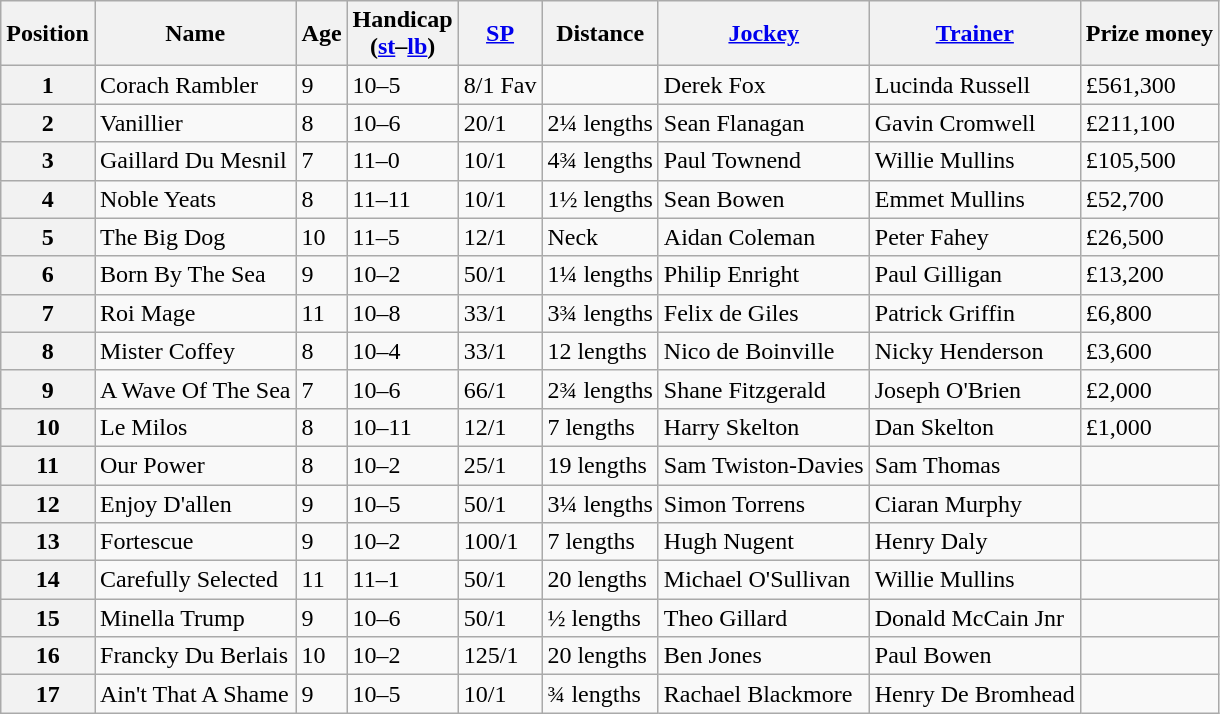<table class="wikitable sortable">
<tr>
<th>Position</th>
<th>Name</th>
<th>Age</th>
<th>Handicap<br>(<a href='#'>st</a>–<a href='#'>lb</a>)</th>
<th><a href='#'>SP</a></th>
<th>Distance</th>
<th><a href='#'>Jockey</a></th>
<th><a href='#'>Trainer</a></th>
<th>Prize money</th>
</tr>
<tr>
<th>1</th>
<td>Corach Rambler</td>
<td>9</td>
<td colspan="1">10–5</td>
<td>8/1 Fav</td>
<td></td>
<td>Derek Fox</td>
<td>Lucinda Russell</td>
<td>£561,300</td>
</tr>
<tr>
<th>2</th>
<td>Vanillier</td>
<td>8</td>
<td colspan="1">10–6</td>
<td>20/1</td>
<td>2¼ lengths</td>
<td>Sean Flanagan</td>
<td>Gavin Cromwell</td>
<td>£211,100</td>
</tr>
<tr>
<th>3</th>
<td>Gaillard Du Mesnil</td>
<td>7</td>
<td colspan="1">11–0</td>
<td>10/1</td>
<td>4¾ lengths</td>
<td>Paul Townend</td>
<td>Willie Mullins</td>
<td>£105,500</td>
</tr>
<tr>
<th>4</th>
<td>Noble Yeats</td>
<td>8</td>
<td colspan="1">11–11</td>
<td>10/1</td>
<td>1½ lengths</td>
<td>Sean Bowen</td>
<td>Emmet Mullins</td>
<td>£52,700</td>
</tr>
<tr>
<th>5</th>
<td>The Big Dog</td>
<td>10</td>
<td colspan="1">11–5</td>
<td>12/1</td>
<td>Neck</td>
<td>Aidan Coleman</td>
<td colspan="1">Peter Fahey</td>
<td>£26,500</td>
</tr>
<tr>
<th>6</th>
<td>Born By The Sea</td>
<td>9</td>
<td colspan="1">10–2</td>
<td>50/1</td>
<td>1¼ lengths</td>
<td>Philip Enright</td>
<td>Paul Gilligan</td>
<td>£13,200</td>
</tr>
<tr>
<th>7</th>
<td>Roi Mage</td>
<td>11</td>
<td colspan="1">10–8</td>
<td>33/1</td>
<td>3¾ lengths</td>
<td>Felix de Giles</td>
<td>Patrick Griffin</td>
<td>£6,800</td>
</tr>
<tr>
<th>8</th>
<td>Mister Coffey</td>
<td>8</td>
<td colspan="1">10–4</td>
<td>33/1</td>
<td>12 lengths</td>
<td>Nico de Boinville</td>
<td>Nicky Henderson</td>
<td>£3,600</td>
</tr>
<tr>
<th>9</th>
<td>A Wave Of The Sea</td>
<td>7</td>
<td colspan="1">10–6</td>
<td>66/1</td>
<td>2¾ lengths</td>
<td>Shane Fitzgerald</td>
<td>Joseph O'Brien</td>
<td>£2,000</td>
</tr>
<tr>
<th>10</th>
<td>Le Milos</td>
<td>8</td>
<td colspan="1">10–11</td>
<td>12/1</td>
<td>7 lengths</td>
<td>Harry Skelton</td>
<td>Dan Skelton</td>
<td>£1,000</td>
</tr>
<tr>
<th>11</th>
<td>Our Power</td>
<td>8</td>
<td colspan="1">10–2</td>
<td>25/1</td>
<td>19 lengths</td>
<td>Sam Twiston-Davies</td>
<td>Sam Thomas</td>
<td></td>
</tr>
<tr>
<th>12</th>
<td>Enjoy D'allen</td>
<td>9</td>
<td colspan="1">10–5</td>
<td>50/1</td>
<td>3¼ lengths</td>
<td>Simon Torrens</td>
<td>Ciaran Murphy</td>
<td></td>
</tr>
<tr>
<th>13</th>
<td>Fortescue</td>
<td>9</td>
<td colspan="1">10–2</td>
<td>100/1</td>
<td>7 lengths</td>
<td>Hugh Nugent</td>
<td>Henry Daly</td>
<td></td>
</tr>
<tr>
<th>14</th>
<td>Carefully Selected</td>
<td>11</td>
<td colspan="1">11–1</td>
<td>50/1</td>
<td>20 lengths</td>
<td>Michael O'Sullivan</td>
<td>Willie Mullins</td>
<td></td>
</tr>
<tr>
<th>15</th>
<td>Minella Trump</td>
<td>9</td>
<td colspan="1">10–6</td>
<td>50/1</td>
<td>½ lengths</td>
<td>Theo Gillard</td>
<td>Donald McCain Jnr</td>
<td></td>
</tr>
<tr>
<th>16</th>
<td>Francky Du Berlais</td>
<td>10</td>
<td colspan="1">10–2</td>
<td>125/1</td>
<td>20 lengths</td>
<td>Ben Jones</td>
<td>Paul Bowen</td>
<td></td>
</tr>
<tr>
<th>17</th>
<td>Ain't That A Shame</td>
<td>9</td>
<td colspan="1">10–5</td>
<td>10/1</td>
<td>¾ lengths</td>
<td>Rachael Blackmore</td>
<td>Henry De Bromhead</td>
<td></td>
</tr>
</table>
